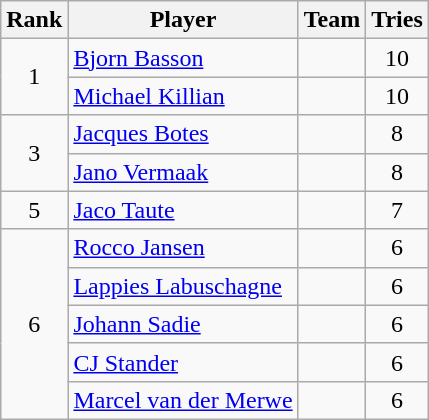<table class="wikitable">
<tr>
<th>Rank</th>
<th>Player</th>
<th>Team</th>
<th>Tries</th>
</tr>
<tr>
<td rowspan=2 align=center>1</td>
<td><a href='#'>Bjorn Basson</a></td>
<td></td>
<td align=center>10</td>
</tr>
<tr>
<td><a href='#'>Michael Killian</a></td>
<td></td>
<td align=center>10</td>
</tr>
<tr>
<td rowspan=2 align=center>3</td>
<td><a href='#'>Jacques Botes</a></td>
<td></td>
<td align=center>8</td>
</tr>
<tr>
<td><a href='#'>Jano Vermaak</a></td>
<td></td>
<td align=center>8</td>
</tr>
<tr>
<td rowspan=1 align=center>5</td>
<td><a href='#'>Jaco Taute</a></td>
<td></td>
<td align=center>7</td>
</tr>
<tr>
<td rowspan=5 align=center>6</td>
<td><a href='#'>Rocco Jansen</a></td>
<td></td>
<td align=center>6</td>
</tr>
<tr>
<td><a href='#'>Lappies Labuschagne</a></td>
<td></td>
<td align=center>6</td>
</tr>
<tr>
<td><a href='#'>Johann Sadie</a></td>
<td></td>
<td align=center>6</td>
</tr>
<tr>
<td><a href='#'>CJ Stander</a></td>
<td></td>
<td align=center>6</td>
</tr>
<tr>
<td><a href='#'>Marcel van der Merwe</a></td>
<td></td>
<td align=center>6</td>
</tr>
</table>
